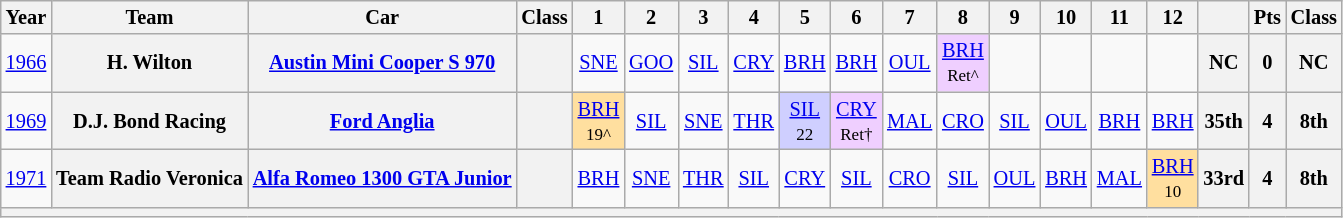<table class="wikitable" style="text-align:center; font-size:85%">
<tr>
<th>Year</th>
<th>Team</th>
<th>Car</th>
<th>Class</th>
<th>1</th>
<th>2</th>
<th>3</th>
<th>4</th>
<th>5</th>
<th>6</th>
<th>7</th>
<th>8</th>
<th>9</th>
<th>10</th>
<th>11</th>
<th>12</th>
<th></th>
<th>Pts</th>
<th>Class</th>
</tr>
<tr>
<td><a href='#'>1966</a></td>
<th>H. Wilton</th>
<th><a href='#'>Austin Mini Cooper S 970</a></th>
<th><span></span></th>
<td><a href='#'>SNE</a></td>
<td><a href='#'>GOO</a></td>
<td><a href='#'>SIL</a></td>
<td><a href='#'>CRY</a></td>
<td><a href='#'>BRH</a></td>
<td><a href='#'>BRH</a></td>
<td><a href='#'>OUL</a></td>
<td style="background:#EFCFFF;"><a href='#'>BRH</a><br><small>Ret^</small></td>
<td></td>
<td></td>
<td></td>
<td></td>
<th>NC</th>
<th>0</th>
<th>NC</th>
</tr>
<tr>
<td><a href='#'>1969</a></td>
<th>D.J. Bond Racing</th>
<th><a href='#'>Ford Anglia</a></th>
<th><span></span></th>
<td style="background:#FFDF9F;"><a href='#'>BRH</a><br><small>19^</small></td>
<td><a href='#'>SIL</a></td>
<td><a href='#'>SNE</a></td>
<td><a href='#'>THR</a></td>
<td style="background:#CFCFFF;"><a href='#'>SIL</a><br><small>22</small></td>
<td style="background:#EFCFFF;"><a href='#'>CRY</a><br><small>Ret†</small></td>
<td><a href='#'>MAL</a></td>
<td><a href='#'>CRO</a></td>
<td><a href='#'>SIL</a></td>
<td><a href='#'>OUL</a></td>
<td><a href='#'>BRH</a></td>
<td><a href='#'>BRH</a></td>
<th>35th</th>
<th>4</th>
<th>8th</th>
</tr>
<tr>
<td><a href='#'>1971</a></td>
<th>Team Radio Veronica</th>
<th><a href='#'>Alfa Romeo 1300 GTA Junior</a></th>
<th><span></span></th>
<td><a href='#'>BRH</a></td>
<td><a href='#'>SNE</a></td>
<td><a href='#'>THR</a></td>
<td><a href='#'>SIL</a></td>
<td><a href='#'>CRY</a></td>
<td><a href='#'>SIL</a></td>
<td><a href='#'>CRO</a></td>
<td><a href='#'>SIL</a></td>
<td><a href='#'>OUL</a></td>
<td><a href='#'>BRH</a></td>
<td><a href='#'>MAL</a></td>
<td style="background:#FFDF9F;"><a href='#'>BRH</a><br><small>10</small></td>
<th>33rd</th>
<th>4</th>
<th>8th</th>
</tr>
<tr>
<th colspan="19"></th>
</tr>
</table>
